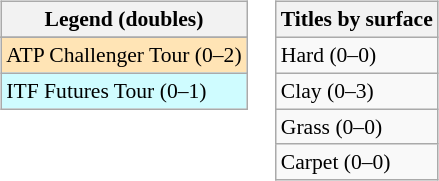<table>
<tr valign=top>
<td><br><table class=wikitable style=font-size:90%>
<tr>
<th>Legend (doubles)</th>
</tr>
<tr bgcolor=e5d1cb>
</tr>
<tr bgcolor=moccasin>
<td>ATP Challenger Tour (0–2)</td>
</tr>
<tr bgcolor=cffcff>
<td>ITF Futures Tour (0–1)</td>
</tr>
</table>
</td>
<td><br><table class=wikitable style=font-size:90%>
<tr>
<th>Titles by surface</th>
</tr>
<tr>
<td>Hard (0–0)</td>
</tr>
<tr>
<td>Clay (0–3)</td>
</tr>
<tr>
<td>Grass (0–0)</td>
</tr>
<tr>
<td>Carpet (0–0)</td>
</tr>
</table>
</td>
</tr>
</table>
